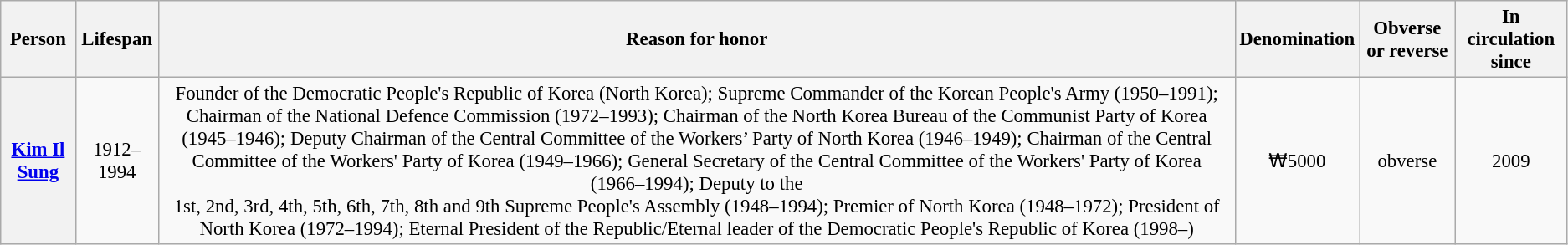<table class="wikitable" style="font-size: 95%; text-align:center;">
<tr>
<th>Person</th>
<th>Lifespan</th>
<th>Reason for honor</th>
<th>Denomination</th>
<th>Obverse or reverse</th>
<th>In circulation since</th>
</tr>
<tr>
<th><a href='#'>Kim Il Sung</a></th>
<td>1912–1994</td>
<td>Founder of the Democratic People's Republic of Korea (North Korea); Supreme Commander of the Korean People's Army (1950–1991); Chairman of the National Defence Commission (1972–1993); Chairman of the North Korea Bureau of the Communist Party of Korea (1945–1946); Deputy Chairman of the Central Committee of the Workers’ Party of North Korea (1946–1949); Chairman of the Central Committee of the Workers' Party of Korea (1949–1966); General Secretary of the Central Committee of the Workers' Party of Korea (1966–1994); Deputy to the<br>1st, 2nd, 3rd, 4th, 5th, 6th, 7th, 8th and 9th Supreme People's Assembly (1948–1994); Premier of North Korea (1948–1972); President of North Korea (1972–1994); Eternal President of the Republic/Eternal leader of the Democratic People's Republic of Korea (1998–)</td>
<td>₩5000</td>
<td>obverse</td>
<td>2009</td>
</tr>
</table>
